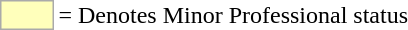<table>
<tr>
<td style="background-color:#ffffbb; border:1px solid #aaaaaa; width:2em;"></td>
<td>= Denotes Minor Professional status</td>
</tr>
</table>
